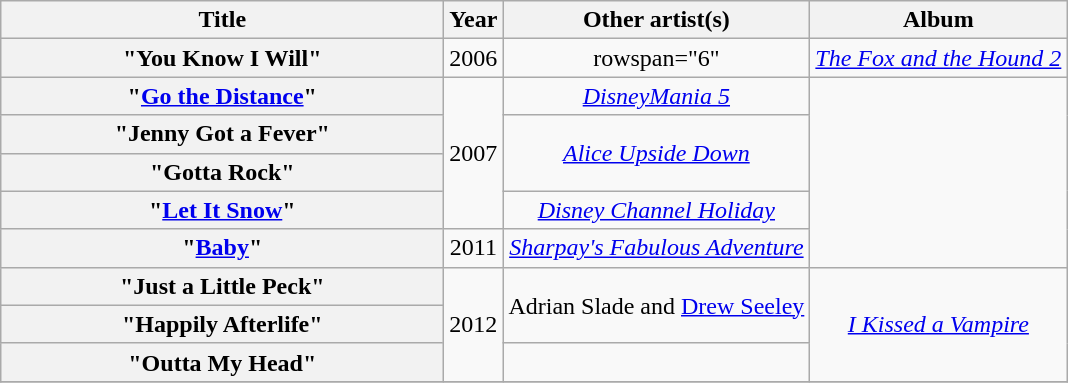<table class="wikitable plainrowheaders" style="text-align:center;" border="1">
<tr>
<th scope="col" style="width:18em;">Title</th>
<th scope="col">Year</th>
<th scope="col">Other artist(s)</th>
<th scope="col">Album</th>
</tr>
<tr>
<th scope="row">"You Know I Will"</th>
<td>2006</td>
<td>rowspan="6" </td>
<td><em><a href='#'>The Fox and the Hound 2</a></em></td>
</tr>
<tr>
<th scope="row">"<a href='#'>Go the Distance</a>"</th>
<td rowspan="4">2007</td>
<td><em><a href='#'>DisneyMania 5</a></em></td>
</tr>
<tr>
<th scope="row">"Jenny Got a Fever"</th>
<td rowspan="2"><em><a href='#'>Alice Upside Down</a></em></td>
</tr>
<tr>
<th scope="row">"Gotta Rock"</th>
</tr>
<tr>
<th scope="row">"<a href='#'>Let It Snow</a>"</th>
<td><em><a href='#'>Disney Channel Holiday</a></em></td>
</tr>
<tr>
<th scope="row">"<a href='#'>Baby</a>"</th>
<td>2011</td>
<td><em><a href='#'>Sharpay's Fabulous Adventure</a></em></td>
</tr>
<tr>
<th scope="row">"Just a Little Peck"</th>
<td rowspan="3">2012</td>
<td rowspan="2">Adrian Slade and <a href='#'>Drew Seeley</a></td>
<td rowspan="3"><em><a href='#'>I Kissed a Vampire</a></em></td>
</tr>
<tr>
<th scope="row">"Happily Afterlife"</th>
</tr>
<tr>
<th scope="row">"Outta My Head"</th>
<td></td>
</tr>
<tr>
</tr>
</table>
